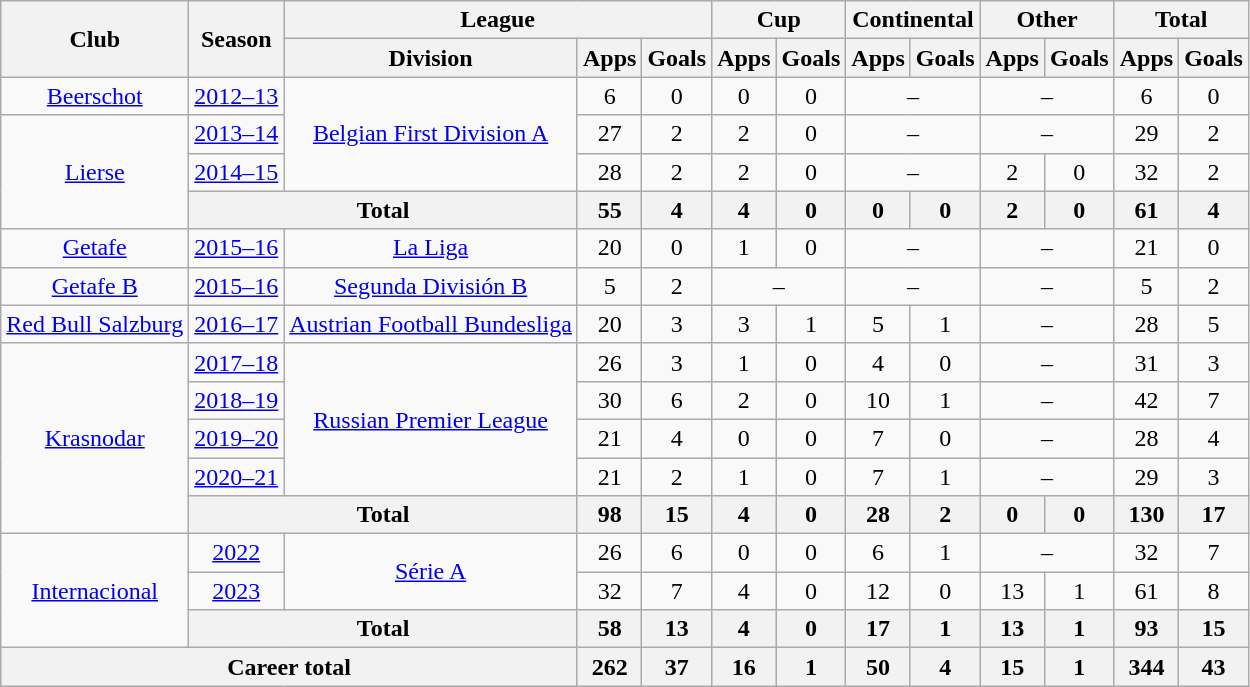<table class="wikitable" style="text-align: center;">
<tr>
<th rowspan="2">Club</th>
<th rowspan="2">Season</th>
<th colspan="3">League</th>
<th colspan="2">Cup</th>
<th colspan="2">Continental</th>
<th colspan="2">Other</th>
<th colspan="2">Total</th>
</tr>
<tr>
<th>Division</th>
<th>Apps</th>
<th>Goals</th>
<th>Apps</th>
<th>Goals</th>
<th>Apps</th>
<th>Goals</th>
<th>Apps</th>
<th>Goals</th>
<th>Apps</th>
<th>Goals</th>
</tr>
<tr>
<td><a href='#'>Beerschot</a></td>
<td><a href='#'>2012–13</a></td>
<td rowspan="3"><a href='#'>Belgian First Division A</a></td>
<td>6</td>
<td>0</td>
<td>0</td>
<td>0</td>
<td colspan="2">–</td>
<td colspan="2">–</td>
<td>6</td>
<td>0</td>
</tr>
<tr>
<td rowspan="3"><a href='#'>Lierse</a></td>
<td><a href='#'>2013–14</a></td>
<td>27</td>
<td>2</td>
<td>2</td>
<td>0</td>
<td colspan="2">–</td>
<td colspan="2">–</td>
<td>29</td>
<td>2</td>
</tr>
<tr>
<td><a href='#'>2014–15</a></td>
<td>28</td>
<td>2</td>
<td>2</td>
<td>0</td>
<td colspan="2">–</td>
<td>2</td>
<td>0</td>
<td>32</td>
<td>2</td>
</tr>
<tr>
<th colspan="2">Total</th>
<th>55</th>
<th>4</th>
<th>4</th>
<th>0</th>
<th>0</th>
<th>0</th>
<th>2</th>
<th>0</th>
<th>61</th>
<th>4</th>
</tr>
<tr>
<td><a href='#'>Getafe</a></td>
<td><a href='#'>2015–16</a></td>
<td><a href='#'>La Liga</a></td>
<td>20</td>
<td>0</td>
<td>1</td>
<td>0</td>
<td colspan="2">–</td>
<td colspan="2">–</td>
<td>21</td>
<td>0</td>
</tr>
<tr>
<td><a href='#'>Getafe B</a></td>
<td><a href='#'>2015–16</a></td>
<td><a href='#'>Segunda División B</a></td>
<td>5</td>
<td>2</td>
<td colspan="2">–</td>
<td colspan="2">–</td>
<td colspan="2">–</td>
<td>5</td>
<td>2</td>
</tr>
<tr>
<td><a href='#'>Red Bull Salzburg</a></td>
<td><a href='#'>2016–17</a></td>
<td><a href='#'>Austrian Football Bundesliga</a></td>
<td>20</td>
<td>3</td>
<td>3</td>
<td>1</td>
<td>5</td>
<td>1</td>
<td colspan="2">–</td>
<td>28</td>
<td>5</td>
</tr>
<tr>
<td rowspan="5"><a href='#'>Krasnodar</a></td>
<td><a href='#'>2017–18</a></td>
<td rowspan="4"><a href='#'>Russian Premier League</a></td>
<td>26</td>
<td>3</td>
<td>1</td>
<td>0</td>
<td>4</td>
<td>0</td>
<td colspan="2">–</td>
<td>31</td>
<td>3</td>
</tr>
<tr>
<td><a href='#'>2018–19</a></td>
<td>30</td>
<td>6</td>
<td>2</td>
<td>0</td>
<td>10</td>
<td>1</td>
<td colspan="2">–</td>
<td>42</td>
<td>7</td>
</tr>
<tr>
<td><a href='#'>2019–20</a></td>
<td>21</td>
<td>4</td>
<td>0</td>
<td>0</td>
<td>7</td>
<td>0</td>
<td colspan="2">–</td>
<td>28</td>
<td>4</td>
</tr>
<tr>
<td><a href='#'>2020–21</a></td>
<td>21</td>
<td>2</td>
<td>1</td>
<td>0</td>
<td>7</td>
<td>1</td>
<td colspan="2">–</td>
<td>29</td>
<td>3</td>
</tr>
<tr>
<th colspan="2">Total</th>
<th>98</th>
<th>15</th>
<th>4</th>
<th>0</th>
<th>28</th>
<th>2</th>
<th>0</th>
<th>0</th>
<th>130</th>
<th>17</th>
</tr>
<tr>
<td rowspan="3"><a href='#'>Internacional</a></td>
<td><a href='#'>2022</a></td>
<td rowspan="2"><a href='#'>Série A</a></td>
<td>26</td>
<td>6</td>
<td>0</td>
<td>0</td>
<td>6</td>
<td>1</td>
<td colspan="2">–</td>
<td>32</td>
<td>7</td>
</tr>
<tr>
<td><a href='#'>2023</a></td>
<td>32</td>
<td>7</td>
<td>4</td>
<td>0</td>
<td>12</td>
<td>0</td>
<td>13</td>
<td>1</td>
<td>61</td>
<td>8</td>
</tr>
<tr>
<th colspan="2">Total</th>
<th>58</th>
<th>13</th>
<th>4</th>
<th>0</th>
<th>17</th>
<th>1</th>
<th>13</th>
<th>1</th>
<th>93</th>
<th>15</th>
</tr>
<tr>
<th colspan="3">Career total</th>
<th>262</th>
<th>37</th>
<th>16</th>
<th>1</th>
<th>50</th>
<th>4</th>
<th>15</th>
<th>1</th>
<th>344</th>
<th>43</th>
</tr>
</table>
